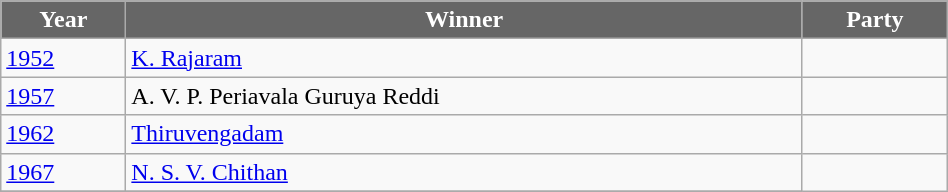<table class="wikitable" width="50%">
<tr>
<th style="background-color:#666666; color:white">Year</th>
<th style="background-color:#666666; color:white">Winner</th>
<th style="background-color:#666666; color:white" colspan="2">Party</th>
</tr>
<tr>
<td><a href='#'>1952</a></td>
<td><a href='#'>K. Rajaram</a></td>
<td></td>
</tr>
<tr>
<td><a href='#'>1957</a></td>
<td>A. V. P. Periavala Guruya Reddi</td>
<td></td>
</tr>
<tr>
<td><a href='#'>1962</a></td>
<td><a href='#'>Thiruvengadam</a></td>
<td></td>
</tr>
<tr>
<td><a href='#'>1967</a></td>
<td><a href='#'>N. S. V. Chithan</a></td>
</tr>
<tr>
</tr>
</table>
